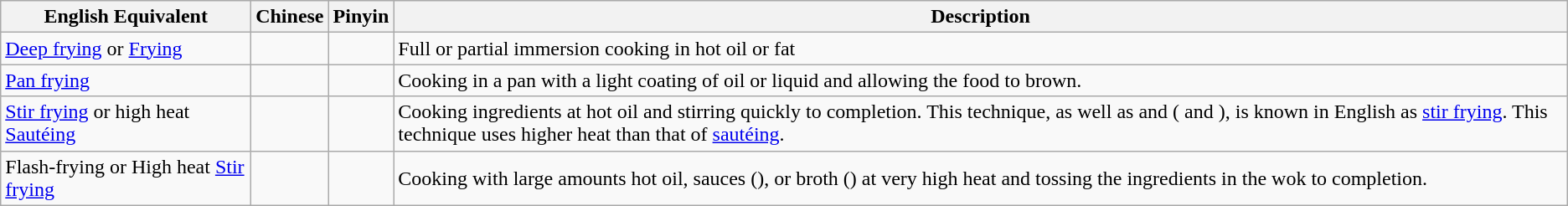<table class="wikitable">
<tr>
<th>English Equivalent</th>
<th>Chinese</th>
<th>Pinyin</th>
<th>Description</th>
</tr>
<tr>
<td><a href='#'>Deep frying</a> or <a href='#'>Frying</a></td>
<td></td>
<td><em></em></td>
<td>Full or partial immersion cooking in hot oil or fat</td>
</tr>
<tr>
<td><a href='#'>Pan frying</a></td>
<td></td>
<td><em></em></td>
<td>Cooking in a pan with a light coating of oil or liquid and allowing the food to brown.</td>
</tr>
<tr>
<td><a href='#'>Stir frying</a> or high heat <a href='#'>Sautéing</a></td>
<td></td>
<td><em></em></td>
<td>Cooking ingredients at hot oil and stirring quickly to completion. This technique, as well as <em></em> and <em></em> ( and ), is known in English as <a href='#'>stir frying</a>. This technique uses higher heat than that of <a href='#'>sautéing</a>.</td>
</tr>
<tr>
<td>Flash-frying or High heat <a href='#'>Stir frying</a></td>
<td></td>
<td><em></em></td>
<td>Cooking with large amounts hot oil, sauces (), or broth () at very high heat and tossing the ingredients in the wok to completion.</td>
</tr>
</table>
